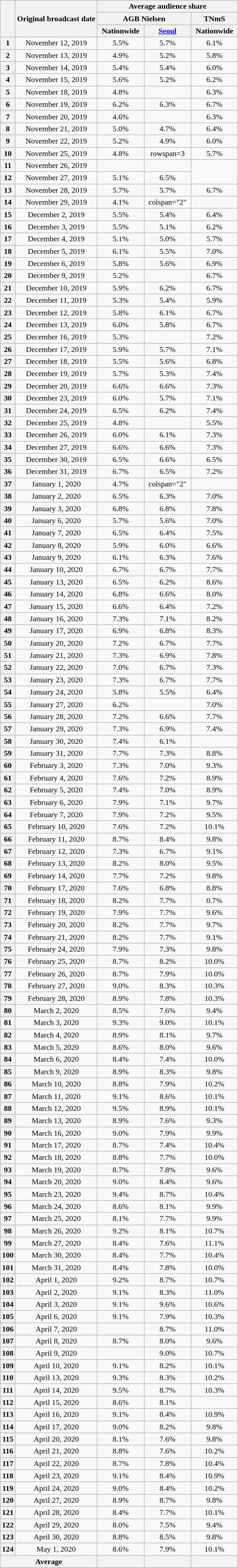<table class="wikitable" style="text-align:center">
<tr>
<th rowspan="3"></th>
<th rowspan="3">Original broadcast date</th>
<th colspan="3">Average audience share</th>
</tr>
<tr>
<th colspan="2">AGB Nielsen</th>
<th>TNmS</th>
</tr>
<tr>
<th width="90">Nationwide</th>
<th width="90"><a href='#'>Seoul</a></th>
<th width="90">Nationwide</th>
</tr>
<tr>
<th>1</th>
<td>November 12, 2019</td>
<td>5.5%</td>
<td>5.7%</td>
<td>6.1%</td>
</tr>
<tr>
<th>2</th>
<td>November 13, 2019</td>
<td>4.9%</td>
<td>5.2%</td>
<td>5.8%</td>
</tr>
<tr>
<th>3</th>
<td>November 14, 2019</td>
<td>5.4%</td>
<td>5.4%</td>
<td>6.0%</td>
</tr>
<tr>
<th>4</th>
<td>November 15, 2019</td>
<td>5.6%</td>
<td>5.2%</td>
<td>6.2%</td>
</tr>
<tr>
<th>5</th>
<td>November 18, 2019</td>
<td>4.8%</td>
<td></td>
<td>6.3%</td>
</tr>
<tr>
<th>6</th>
<td>November 19, 2019</td>
<td>6.2%</td>
<td>6.3%</td>
<td>6.7%</td>
</tr>
<tr>
<th>7</th>
<td>November 20, 2019</td>
<td>4.6%</td>
<td></td>
<td>6.3%</td>
</tr>
<tr>
<th>8</th>
<td>November 21, 2019</td>
<td>5.0%</td>
<td>4.7%</td>
<td>6.4%</td>
</tr>
<tr>
<th>9</th>
<td>November 22, 2019</td>
<td>5.2%</td>
<td>4.9%</td>
<td>6.0%</td>
</tr>
<tr>
<th>10</th>
<td>November 25, 2019</td>
<td>4.8%</td>
<td>rowspan=3 </td>
<td>5.7%</td>
</tr>
<tr>
<th>11</th>
<td>November 26, 2019</td>
<td></td>
<td></td>
</tr>
<tr>
<th>12</th>
<td>November 27, 2019</td>
<td>5.1%</td>
<td>6.5%</td>
</tr>
<tr>
<th>13</th>
<td>November 28, 2019</td>
<td>5.7%</td>
<td>5.7%</td>
<td>6.7%</td>
</tr>
<tr>
<th>14</th>
<td>November 29, 2019</td>
<td>4.1%</td>
<td>colspan="2" </td>
</tr>
<tr>
<th>15</th>
<td>December 2, 2019</td>
<td>5.5%</td>
<td>5.4%</td>
<td>6.4%</td>
</tr>
<tr>
<th>16</th>
<td>December 3, 2019</td>
<td>5.5%</td>
<td>5.1%</td>
<td>6.2%</td>
</tr>
<tr>
<th>17</th>
<td>December 4, 2019</td>
<td>5.1%</td>
<td>5.0%</td>
<td>5.7%</td>
</tr>
<tr>
<th>18</th>
<td>December 5, 2019</td>
<td>6.1%</td>
<td>5.5%</td>
<td>7.0%</td>
</tr>
<tr>
<th>19</th>
<td>December 6, 2019</td>
<td>5.8%</td>
<td>5.6%</td>
<td>6.9%</td>
</tr>
<tr>
<th>20</th>
<td>December 9, 2019</td>
<td>5.2%</td>
<td></td>
<td>6.7%</td>
</tr>
<tr>
<th>21</th>
<td>December 10, 2019</td>
<td>5.9%</td>
<td>6.2%</td>
<td>6.7%</td>
</tr>
<tr>
<th>22</th>
<td>December 11, 2019</td>
<td>5.3%</td>
<td>5.4%</td>
<td>5.9%</td>
</tr>
<tr>
<th>23</th>
<td>December 12, 2019</td>
<td>5.8%</td>
<td>6.1%</td>
<td>6.7%</td>
</tr>
<tr>
<th>24</th>
<td>December 13, 2019</td>
<td>6.0%</td>
<td>5.8%</td>
<td>6.7%</td>
</tr>
<tr>
<th>25</th>
<td>December 16, 2019</td>
<td>5.3%</td>
<td></td>
<td>7.2%</td>
</tr>
<tr>
<th>26</th>
<td>December 17, 2019</td>
<td>5.9%</td>
<td>5.7%</td>
<td>7.1%</td>
</tr>
<tr>
<th>27</th>
<td>December 18, 2019</td>
<td>5.5%</td>
<td>5.6%</td>
<td>6.8%</td>
</tr>
<tr>
<th>28</th>
<td>December 19, 2019</td>
<td>5.7%</td>
<td>5.3%</td>
<td>7.4%</td>
</tr>
<tr>
<th>29</th>
<td>December 20, 2019</td>
<td>6.6%</td>
<td>6.6%</td>
<td>7.3%</td>
</tr>
<tr>
<th>30</th>
<td>December 23, 2019</td>
<td>6.0%</td>
<td>5.7%</td>
<td>7.1%</td>
</tr>
<tr>
<th>31</th>
<td>December 24, 2019</td>
<td>6.5%</td>
<td>6.2%</td>
<td>7.4%</td>
</tr>
<tr>
<th>32</th>
<td>December 25, 2019</td>
<td>4.8%</td>
<td></td>
<td>5.5%</td>
</tr>
<tr>
<th>33</th>
<td>December 26, 2019</td>
<td>6.0%</td>
<td>6.1%</td>
<td>7.3%</td>
</tr>
<tr>
<th>34</th>
<td>December 27, 2019</td>
<td>6.6%</td>
<td>6.6%</td>
<td>7.3%</td>
</tr>
<tr>
<th>35</th>
<td>December 30, 2019</td>
<td>6.5%</td>
<td>6.6%</td>
<td>6.5%</td>
</tr>
<tr>
<th>36</th>
<td>December 31, 2019</td>
<td>6.7%</td>
<td>6.5%</td>
<td>7.2%</td>
</tr>
<tr>
<th>37</th>
<td>January 1, 2020</td>
<td>4.7%</td>
<td>colspan="2" </td>
</tr>
<tr>
<th>38</th>
<td>January 2, 2020</td>
<td>6.5%</td>
<td>6.3%</td>
<td>7.0%</td>
</tr>
<tr>
<th>39</th>
<td>January 3, 2020</td>
<td>6.8%</td>
<td>6.8%</td>
<td>7.8%</td>
</tr>
<tr>
<th>40</th>
<td>January 6, 2020</td>
<td>5.7%</td>
<td>5.6%</td>
<td>7.0%</td>
</tr>
<tr>
<th>41</th>
<td>January 7, 2020</td>
<td>6.5%</td>
<td>6.4%</td>
<td>7.5%</td>
</tr>
<tr>
<th>42</th>
<td>January 8, 2020</td>
<td>5.9%</td>
<td>6.0%</td>
<td>6.6%</td>
</tr>
<tr>
<th>43</th>
<td>January 9, 2020</td>
<td>6.1%</td>
<td>6.3%</td>
<td>7.6%</td>
</tr>
<tr>
<th>44</th>
<td>January 10, 2020</td>
<td>6.7%</td>
<td>6.7%</td>
<td>7.7%</td>
</tr>
<tr>
<th>45</th>
<td>January 13, 2020</td>
<td>6.5%</td>
<td>6.2%</td>
<td>8.6%</td>
</tr>
<tr>
<th>46</th>
<td>January 14, 2020</td>
<td>6.8%</td>
<td>6.6%</td>
<td>8.0%</td>
</tr>
<tr>
<th>47</th>
<td>January 15, 2020</td>
<td>6.6%</td>
<td>6.4%</td>
<td>7.2%</td>
</tr>
<tr>
<th>48</th>
<td>January 16, 2020</td>
<td>7.3%</td>
<td>7.1%</td>
<td>8.2%</td>
</tr>
<tr>
<th>49</th>
<td>January 17, 2020</td>
<td>6.9%</td>
<td>6.8%</td>
<td>8.3%</td>
</tr>
<tr>
<th>50</th>
<td>January 20, 2020</td>
<td>7.2%</td>
<td>6.7%</td>
<td>7.7%</td>
</tr>
<tr>
<th>51</th>
<td>January 21, 2020</td>
<td>7.3%</td>
<td>6.9%</td>
<td>7.8%</td>
</tr>
<tr>
<th>52</th>
<td>January 22, 2020</td>
<td>7.0%</td>
<td>6.7%</td>
<td>7.3%</td>
</tr>
<tr>
<th>53</th>
<td>January 23, 2020</td>
<td>7.3%</td>
<td>6.7%</td>
<td>7.7%</td>
</tr>
<tr>
<th>54</th>
<td>January 24, 2020</td>
<td>5.8%</td>
<td>5.5%</td>
<td>6.4%</td>
</tr>
<tr>
<th>55</th>
<td>January 27, 2020</td>
<td>6.2%</td>
<td></td>
<td>7.0%</td>
</tr>
<tr>
<th>56</th>
<td>January 28, 2020</td>
<td>7.2%</td>
<td>6.6%</td>
<td>7.7%</td>
</tr>
<tr>
<th>57</th>
<td>January 29, 2020</td>
<td>7.3%</td>
<td>6.9%</td>
<td>7.4%</td>
</tr>
<tr>
<th>58</th>
<td>January 30, 2020</td>
<td>7.4%</td>
<td>6.1%</td>
<td></td>
</tr>
<tr>
<th>59</th>
<td>January 31, 2020</td>
<td>7.7%</td>
<td>7.3%</td>
<td>8.8%</td>
</tr>
<tr>
<th>60</th>
<td>February 3, 2020</td>
<td>7.3%</td>
<td>7.0%</td>
<td>9.3%</td>
</tr>
<tr>
<th>61</th>
<td>February 4, 2020</td>
<td>7.6%</td>
<td>7.2%</td>
<td>8.9%</td>
</tr>
<tr>
<th>62</th>
<td>February 5, 2020</td>
<td>7.4%</td>
<td>7.0%</td>
<td>8.9%</td>
</tr>
<tr>
<th>63</th>
<td>February 6, 2020</td>
<td>7.9%</td>
<td>7.1%</td>
<td>9.7%</td>
</tr>
<tr>
<th>64</th>
<td>February 7, 2020</td>
<td>7.9%</td>
<td>7.2%</td>
<td>9.5%</td>
</tr>
<tr>
<th>65</th>
<td>February 10, 2020</td>
<td>7.6%</td>
<td>7.2%</td>
<td>10.1%</td>
</tr>
<tr>
<th>66</th>
<td>February 11, 2020</td>
<td>8.7%</td>
<td>8.4%</td>
<td>9.8%</td>
</tr>
<tr>
<th>67</th>
<td>February 12, 2020</td>
<td>7.3%</td>
<td>6.7%</td>
<td>9.1%</td>
</tr>
<tr>
<th>68</th>
<td>February 13, 2020</td>
<td>8.2%</td>
<td>8.0%</td>
<td>9.5%</td>
</tr>
<tr>
<th>69</th>
<td>February 14, 2020</td>
<td>7.7%</td>
<td>7.2%</td>
<td>9.8%</td>
</tr>
<tr>
<th>70</th>
<td>February 17, 2020</td>
<td>7.6%</td>
<td>6.8%</td>
<td>8.8%</td>
</tr>
<tr>
<th>71</th>
<td>February 18, 2020</td>
<td>8.2%</td>
<td>7.7%</td>
<td>0.7%</td>
</tr>
<tr>
<th>72</th>
<td>February 19, 2020</td>
<td>7.9%</td>
<td>7.7%</td>
<td>9.6%</td>
</tr>
<tr>
<th>73</th>
<td>February 20, 2020</td>
<td>8.2%</td>
<td>7.7%</td>
<td>9.7%</td>
</tr>
<tr>
<th>74</th>
<td>February 21, 2020</td>
<td>8.2%</td>
<td>7.7%</td>
<td>9.1%</td>
</tr>
<tr>
<th>75</th>
<td>February 24, 2020</td>
<td>7.9%</td>
<td>7.3%</td>
<td>9.8%</td>
</tr>
<tr>
<th>76</th>
<td>February 25, 2020</td>
<td>8.7%</td>
<td>8.2%</td>
<td>10.0%</td>
</tr>
<tr>
<th>77</th>
<td>February 26, 2020</td>
<td>8.7%</td>
<td>7.9%</td>
<td>10.0%</td>
</tr>
<tr>
<th>78</th>
<td>February 27, 2020</td>
<td>9.0%</td>
<td>8.3%</td>
<td>10.3%</td>
</tr>
<tr>
<th>79</th>
<td>February 28, 2020</td>
<td>8.9%</td>
<td>7.8%</td>
<td>10.3%</td>
</tr>
<tr>
<th>80</th>
<td>March 2, 2020</td>
<td>8.5%</td>
<td>7.6%</td>
<td>9.4%</td>
</tr>
<tr>
<th>81</th>
<td>March 3, 2020</td>
<td>9.3%</td>
<td>9.0%</td>
<td>10.1%</td>
</tr>
<tr>
<th>82</th>
<td>March 4, 2020</td>
<td>8.9%</td>
<td>8.1%</td>
<td>9.7%</td>
</tr>
<tr>
<th>83</th>
<td>March 5, 2020</td>
<td>8.6%</td>
<td>8.0%</td>
<td>9.6%</td>
</tr>
<tr>
<th>84</th>
<td>March 6, 2020</td>
<td>8.4%</td>
<td>7.4%</td>
<td>10.0%</td>
</tr>
<tr>
<th>85</th>
<td>March 9, 2020</td>
<td>8.9%</td>
<td>8.3%</td>
<td>9.8%</td>
</tr>
<tr>
<th>86</th>
<td>March 10, 2020</td>
<td>8.8%</td>
<td>7.9%</td>
<td>10.2%</td>
</tr>
<tr>
<th>87</th>
<td>March 11, 2020</td>
<td>9.1%</td>
<td>8.6%</td>
<td>10.1%</td>
</tr>
<tr>
<th>88</th>
<td>March 12, 2020</td>
<td>9.5%</td>
<td>8.9%</td>
<td>10.1%</td>
</tr>
<tr>
<th>89</th>
<td>March 13, 2020</td>
<td>8.9%</td>
<td>7.6%</td>
<td>9.3%</td>
</tr>
<tr>
<th>90</th>
<td>March 16, 2020</td>
<td>9.0%</td>
<td>7.9%</td>
<td>9.9%</td>
</tr>
<tr>
<th>91</th>
<td>March 17, 2020</td>
<td>8.7%</td>
<td>7.4%</td>
<td>10.4%</td>
</tr>
<tr>
<th>92</th>
<td>March 18, 2020</td>
<td>8.8%</td>
<td>7.7%</td>
<td>10.0%</td>
</tr>
<tr>
<th>93</th>
<td>March 19, 2020</td>
<td>8.7%</td>
<td>7.8%</td>
<td>9.6%</td>
</tr>
<tr>
<th>94</th>
<td>March 20, 2020</td>
<td>9.0%</td>
<td>8.4%</td>
<td>9.6%</td>
</tr>
<tr>
<th>95</th>
<td>March 23, 2020</td>
<td>9.4%</td>
<td>8.7%</td>
<td>10.4%</td>
</tr>
<tr>
<th>96</th>
<td>March 24, 2020</td>
<td>8.6%</td>
<td>8.1%</td>
<td>9.9%</td>
</tr>
<tr>
<th>97</th>
<td>March 25, 2020</td>
<td>8.1%</td>
<td>7.7%</td>
<td>9.9%</td>
</tr>
<tr>
<th>98</th>
<td>March 26, 2020</td>
<td>9.2%</td>
<td>8.1%</td>
<td>10.7%</td>
</tr>
<tr>
<th>99</th>
<td>March 27, 2020</td>
<td>8.4%</td>
<td>7.6%</td>
<td>11.1%</td>
</tr>
<tr>
<th>100</th>
<td>March 30, 2020</td>
<td>8.4%</td>
<td>7.7%</td>
<td>10.4%</td>
</tr>
<tr>
<th>101</th>
<td>March 31, 2020</td>
<td>8.4%</td>
<td>7.8%</td>
<td>10.0%</td>
</tr>
<tr>
<th>102</th>
<td>April 1, 2020</td>
<td>9.2%</td>
<td>8.7%</td>
<td>10.7%</td>
</tr>
<tr>
<th>103</th>
<td>April 2, 2020</td>
<td>9.1%</td>
<td>8.3%</td>
<td>11.0%</td>
</tr>
<tr>
<th>104</th>
<td>April 3, 2020</td>
<td>9.1%</td>
<td>9.6%</td>
<td>10.6%</td>
</tr>
<tr>
<th>105</th>
<td>April 6, 2020</td>
<td>9.1%</td>
<td>7.9%</td>
<td>10.3%</td>
</tr>
<tr>
<th>106</th>
<td>April 7, 2020</td>
<td></td>
<td>8.7%</td>
<td>11.0%</td>
</tr>
<tr>
<th>107</th>
<td>April 8, 2020</td>
<td>8.7%</td>
<td>8.0%</td>
<td>9.6%</td>
</tr>
<tr>
<th>108</th>
<td>April 9, 2020</td>
<td></td>
<td>9.0%</td>
<td>10.7%</td>
</tr>
<tr>
<th>109</th>
<td>April 10, 2020</td>
<td>9.1%</td>
<td>8.2%</td>
<td>10.1%</td>
</tr>
<tr>
<th>110</th>
<td>April 13, 2020</td>
<td>9.3%</td>
<td>8.3%</td>
<td>10.2%</td>
</tr>
<tr>
<th>111</th>
<td>April 14, 2020</td>
<td>9.5%</td>
<td>8.7%</td>
<td>10.3%</td>
</tr>
<tr>
<th>112</th>
<td>April 15, 2020</td>
<td>8.6%</td>
<td>8.1%</td>
<td></td>
</tr>
<tr>
<th>113</th>
<td>April 16, 2020</td>
<td>9.1%</td>
<td>8.4%</td>
<td>10.9%</td>
</tr>
<tr>
<th>114</th>
<td>April 17, 2020</td>
<td>9.0%</td>
<td>8.2%</td>
<td>9.8%</td>
</tr>
<tr>
<th>115</th>
<td>April 20, 2020</td>
<td>8.1%</td>
<td>7.6%</td>
<td>9.8%</td>
</tr>
<tr>
<th>116</th>
<td>April 21, 2020</td>
<td>8.8%</td>
<td>7.6%</td>
<td>10.2%</td>
</tr>
<tr>
<th>117</th>
<td>April 22, 2020</td>
<td>8.7%</td>
<td>7.8%</td>
<td>10.4%</td>
</tr>
<tr>
<th>118</th>
<td>April 23, 2020</td>
<td>9.1%</td>
<td>8.4%</td>
<td>10.9%</td>
</tr>
<tr>
<th>119</th>
<td>April 24, 2020</td>
<td>9.0%</td>
<td>8.4%</td>
<td>10.2%</td>
</tr>
<tr>
<th>120</th>
<td>April 27, 2020</td>
<td>8.9%</td>
<td>8.7%</td>
<td>9.8%</td>
</tr>
<tr>
<th>121</th>
<td>April 28, 2020</td>
<td>8.4%</td>
<td>7.7%</td>
<td>10.1%</td>
</tr>
<tr>
<th>122</th>
<td>April 29, 2020</td>
<td>8.0%</td>
<td>7.5%</td>
<td>9.4%</td>
</tr>
<tr>
<th>123</th>
<td>April 30, 2020</td>
<td>8.8%</td>
<td>8.5%</td>
<td>9.8%</td>
</tr>
<tr>
<th>124</th>
<td>May 1, 2020</td>
<td>8.6%</td>
<td>7.9%</td>
<td>10.1%</td>
</tr>
<tr>
<th colspan="2">Average</th>
<th></th>
<th></th>
<th></th>
</tr>
</table>
